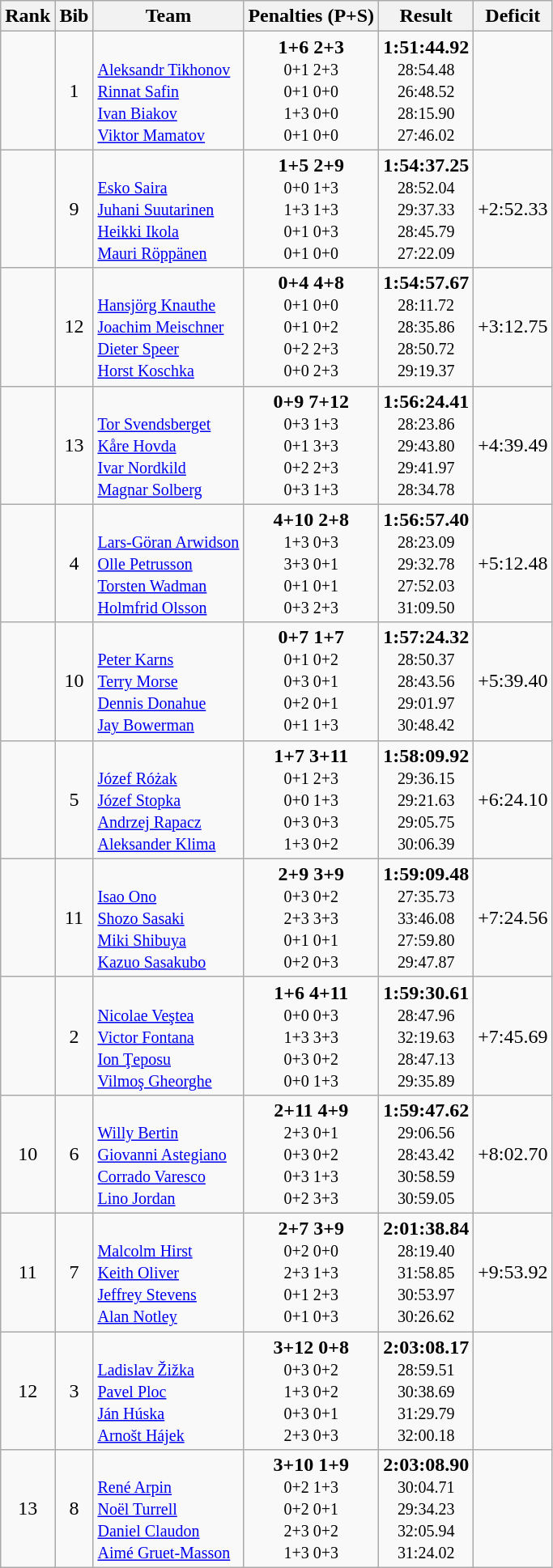<table class="wikitable sortable" style="text-align:center">
<tr>
<th>Rank</th>
<th>Bib</th>
<th>Team</th>
<th>Penalties (P+S)</th>
<th>Result</th>
<th>Deficit</th>
</tr>
<tr>
<td></td>
<td>1</td>
<td align="left"><br><small> <a href='#'>Aleksandr Tikhonov</a><br><a href='#'>Rinnat Safin</a><br><a href='#'>Ivan Biakov</a><br><a href='#'>Viktor Mamatov</a></small></td>
<td><strong>1+6 2+3</strong><br><small>0+1 2+3<br>0+1 0+0<br>1+3 0+0<br>0+1 0+0</small></td>
<td><strong>1:51:44.92</strong><br><small>28:54.48<br>26:48.52<br>28:15.90<br>27:46.02</small></td>
<td></td>
</tr>
<tr>
<td></td>
<td>9</td>
<td align="left"><br><small><a href='#'>Esko Saira</a><br><a href='#'>Juhani Suutarinen</a><br><a href='#'>Heikki Ikola</a><br><a href='#'>Mauri Röppänen</a></small></td>
<td><strong>1+5 2+9</strong><br><small>0+0 1+3<br>1+3 1+3<br>0+1 0+3<br>0+1 0+0</small></td>
<td><strong>1:54:37.25</strong><br><small>28:52.04<br>29:37.33<br>28:45.79<br>27:22.09</small></td>
<td>+2:52.33</td>
</tr>
<tr>
<td></td>
<td>12</td>
<td align="left"><br><small><a href='#'>Hansjörg Knauthe</a><br><a href='#'>Joachim Meischner</a><br><a href='#'>Dieter Speer</a><br><a href='#'>Horst Koschka</a></small></td>
<td><strong>0+4 4+8</strong><br><small>0+1 0+0<br>0+1 0+2<br>0+2 2+3<br>0+0 2+3</small></td>
<td><strong>1:54:57.67</strong><br><small>28:11.72<br>28:35.86<br>28:50.72<br>29:19.37</small></td>
<td>+3:12.75</td>
</tr>
<tr>
<td></td>
<td>13</td>
<td align="left"><br><small><a href='#'>Tor Svendsberget</a><br><a href='#'>Kåre Hovda</a><br><a href='#'>Ivar Nordkild</a><br><a href='#'>Magnar Solberg</a></small></td>
<td><strong>0+9 7+12</strong><br><small>0+3 1+3<br>0+1 3+3<br>0+2 2+3<br>0+3 1+3</small></td>
<td><strong>1:56:24.41</strong><br><small>28:23.86<br>29:43.80<br>29:41.97<br>28:34.78</small></td>
<td>+4:39.49</td>
</tr>
<tr>
<td></td>
<td>4</td>
<td align="left"><br><small><a href='#'>Lars-Göran Arwidson</a><br><a href='#'>Olle Petrusson</a><br><a href='#'>Torsten Wadman</a><br><a href='#'>Holmfrid Olsson</a></small></td>
<td><strong>4+10 2+8</strong><br><small>1+3 0+3<br>3+3 0+1<br>0+1 0+1<br>0+3 2+3</small></td>
<td><strong>1:56:57.40</strong><br><small>28:23.09<br>29:32.78<br>27:52.03<br>31:09.50</small></td>
<td>+5:12.48</td>
</tr>
<tr>
<td></td>
<td>10</td>
<td align="left"><br><small><a href='#'>Peter Karns</a><br><a href='#'>Terry Morse</a><br><a href='#'>Dennis Donahue</a><br><a href='#'>Jay Bowerman</a></small></td>
<td><strong>0+7 1+7</strong><br><small>0+1 0+2<br>0+3 0+1<br>0+2 0+1<br>0+1 1+3</small></td>
<td><strong>1:57:24.32</strong><br><small>28:50.37<br>28:43.56<br>29:01.97<br>30:48.42</small></td>
<td>+5:39.40</td>
</tr>
<tr>
<td></td>
<td>5</td>
<td align="left"><br><small><a href='#'>Józef Różak</a><br><a href='#'>Józef Stopka</a><br><a href='#'>Andrzej Rapacz</a><br><a href='#'>Aleksander Klima</a></small></td>
<td><strong>1+7 3+11</strong><br><small>0+1 2+3<br>0+0 1+3<br>0+3 0+3<br>1+3 0+2</small></td>
<td><strong>1:58:09.92</strong><br><small>29:36.15<br>29:21.63<br>29:05.75<br>30:06.39</small></td>
<td>+6:24.10</td>
</tr>
<tr>
<td></td>
<td>11</td>
<td align="left"><br><small><a href='#'>Isao Ono</a><br><a href='#'>Shozo Sasaki</a><br><a href='#'>Miki Shibuya</a><br><a href='#'>Kazuo Sasakubo</a></small></td>
<td><strong>2+9 3+9</strong><br><small>0+3 0+2<br>2+3 3+3<br>0+1 0+1<br>0+2 0+3</small></td>
<td><strong>1:59:09.48</strong><br><small>27:35.73<br>33:46.08<br>27:59.80<br>29:47.87</small></td>
<td>+7:24.56</td>
</tr>
<tr>
<td></td>
<td>2</td>
<td align="left"><br><small><a href='#'>Nicolae Veştea</a><br><a href='#'>Victor Fontana</a><br><a href='#'>Ion Ţeposu</a><br><a href='#'>Vilmoş Gheorghe</a></small></td>
<td><strong>1+6 4+11</strong><br><small>0+0 0+3<br>1+3 3+3<br>0+3 0+2<br>0+0 1+3</small></td>
<td><strong>1:59:30.61</strong><br><small>28:47.96<br>32:19.63<br>28:47.13<br>29:35.89</small></td>
<td>+7:45.69</td>
</tr>
<tr>
<td>10</td>
<td>6</td>
<td align="left"><br><small><a href='#'>Willy Bertin</a><br><a href='#'>Giovanni Astegiano</a><br><a href='#'>Corrado Varesco</a><br><a href='#'>Lino Jordan</a></small></td>
<td><strong>2+11 4+9</strong><br><small>2+3 0+1<br>0+3 0+2<br>0+3 1+3<br>0+2 3+3</small></td>
<td><strong>1:59:47.62</strong><br><small>29:06.56<br>28:43.42<br>30:58.59<br>30:59.05</small></td>
<td>+8:02.70</td>
</tr>
<tr>
<td>11</td>
<td>7</td>
<td align="left"><br><small><a href='#'>Malcolm Hirst</a><br><a href='#'>Keith Oliver</a><br><a href='#'>Jeffrey Stevens</a><br><a href='#'>Alan Notley</a></small></td>
<td><strong>2+7 3+9</strong><br><small>0+2 0+0<br>2+3 1+3<br>0+1 2+3<br>0+1 0+3</small></td>
<td><strong>2:01:38.84</strong><br><small>28:19.40<br>31:58.85<br>30:53.97<br>30:26.62</small></td>
<td>+9:53.92</td>
</tr>
<tr>
<td>12</td>
<td>3</td>
<td align="left"><br><small><a href='#'>Ladislav Žižka</a><br><a href='#'>Pavel Ploc</a><br><a href='#'>Ján Húska</a><br><a href='#'>Arnošt Hájek</a></small></td>
<td><strong>3+12 0+8</strong><br><small>0+3 0+2<br>1+3 0+2<br>0+3 0+1<br>2+3 0+3</small></td>
<td><strong>2:03:08.17</strong><br><small>28:59.51<br>30:38.69<br>31:29.79<br>32:00.18</small></td>
<td></td>
</tr>
<tr>
<td>13</td>
<td>8</td>
<td align="left"><br><small><a href='#'>René Arpin</a><br><a href='#'>Noël Turrell</a><br><a href='#'>Daniel Claudon</a><br><a href='#'>Aimé Gruet-Masson</a></small></td>
<td><strong>3+10 1+9</strong><br><small>0+2 1+3<br>0+2 0+1<br>2+3 0+2<br>1+3 0+3</small></td>
<td><strong>2:03:08.90</strong><br><small>30:04.71<br>29:34.23<br>32:05.94<br>31:24.02</small></td>
<td></td>
</tr>
</table>
